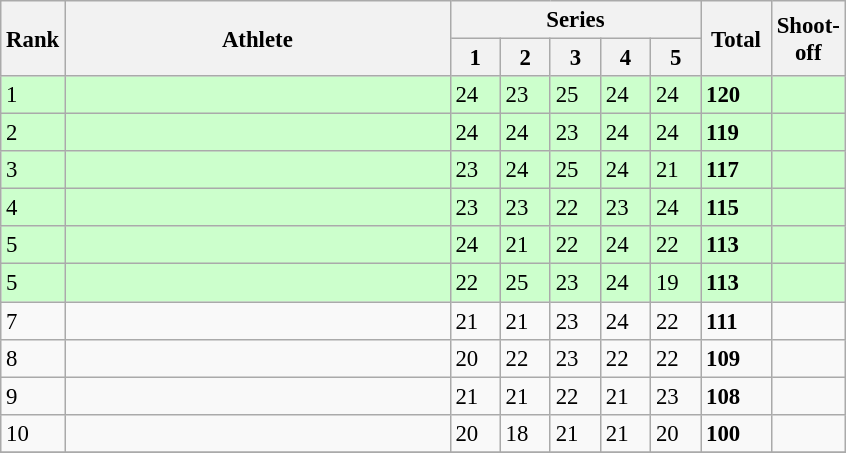<table class="wikitable" style="font-size:95%" style="width:35em;" style="text-align:center">
<tr>
<th rowspan=2>Rank</th>
<th rowspan=2 width=250>Athlete</th>
<th colspan=5 width=160>Series</th>
<th rowspan=2 width=40>Total</th>
<th rowspan=2 width=40>Shoot-off</th>
</tr>
<tr>
<th>1</th>
<th>2</th>
<th>3</th>
<th>4</th>
<th>5</th>
</tr>
<tr bgcolor=ccffcc>
<td>1</td>
<td align=left></td>
<td>24</td>
<td>23</td>
<td>25</td>
<td>24</td>
<td>24</td>
<td><strong>120</strong></td>
<td></td>
</tr>
<tr bgcolor=ccffcc>
<td>2</td>
<td align=left></td>
<td>24</td>
<td>24</td>
<td>23</td>
<td>24</td>
<td>24</td>
<td><strong>119</strong></td>
<td></td>
</tr>
<tr bgcolor=ccffcc>
<td>3</td>
<td align=left></td>
<td>23</td>
<td>24</td>
<td>25</td>
<td>24</td>
<td>21</td>
<td><strong>117</strong></td>
<td></td>
</tr>
<tr bgcolor=ccffcc>
<td>4</td>
<td align=left></td>
<td>23</td>
<td>23</td>
<td>22</td>
<td>23</td>
<td>24</td>
<td><strong>115</strong></td>
<td></td>
</tr>
<tr bgcolor=ccffcc>
<td>5</td>
<td align=left></td>
<td>24</td>
<td>21</td>
<td>22</td>
<td>24</td>
<td>22</td>
<td><strong>113</strong></td>
<td></td>
</tr>
<tr bgcolor=ccffcc>
<td>5</td>
<td align=left></td>
<td>22</td>
<td>25</td>
<td>23</td>
<td>24</td>
<td>19</td>
<td><strong>113</strong></td>
<td></td>
</tr>
<tr>
<td>7</td>
<td align=left></td>
<td>21</td>
<td>21</td>
<td>23</td>
<td>24</td>
<td>22</td>
<td><strong>111</strong></td>
<td></td>
</tr>
<tr>
<td>8</td>
<td align=left></td>
<td>20</td>
<td>22</td>
<td>23</td>
<td>22</td>
<td>22</td>
<td><strong>109</strong></td>
<td></td>
</tr>
<tr>
<td>9</td>
<td align=left></td>
<td>21</td>
<td>21</td>
<td>22</td>
<td>21</td>
<td>23</td>
<td><strong>108</strong></td>
<td></td>
</tr>
<tr>
<td>10</td>
<td align=left></td>
<td>20</td>
<td>18</td>
<td>21</td>
<td>21</td>
<td>20</td>
<td><strong>100</strong></td>
<td></td>
</tr>
<tr>
</tr>
</table>
